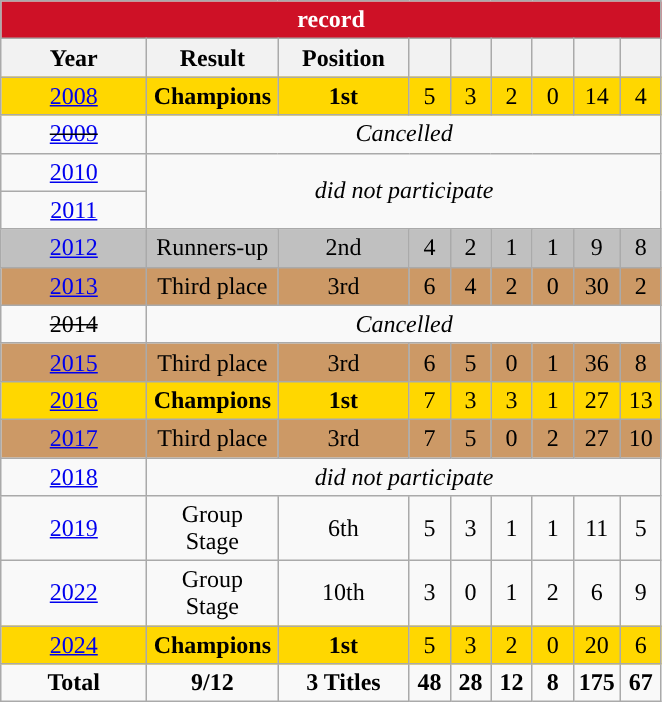<table class="wikitable" style="text-align: center;">
<tr>
<th colspan=9 style="background: #CE1126; color: #FFFFFF;"><a href='#'></a> record</th>
</tr>
<tr>
<th width="90">Year</th>
<th width="80">Result</th>
<th width="80">Position</th>
<th width="20"></th>
<th width="20"></th>
<th width="20"></th>
<th width="20"></th>
<th width="20"></th>
<th width="20"></th>
</tr>
<tr bgcolor=Gold>
<td> <a href='#'>2008</a></td>
<td><strong>Champions</strong></td>
<td><strong>1st</strong></td>
<td>5</td>
<td>3</td>
<td>2</td>
<td>0</td>
<td>14</td>
<td>4</td>
</tr>
<tr>
<td> <s><a href='#'>2009</a></s></td>
<td colspan=8><em>Cancelled</em></td>
</tr>
<tr>
<td> <a href='#'>2010</a></td>
<td rowspan=2 colspan=8><em>did not participate</em></td>
</tr>
<tr>
<td> <a href='#'>2011</a></td>
</tr>
<tr bgcolor=Silver>
<td> <a href='#'>2012</a></td>
<td>Runners-up</td>
<td>2nd</td>
<td>4</td>
<td>2</td>
<td>1</td>
<td>1</td>
<td>9</td>
<td>8</td>
</tr>
<tr bgcolor=cc9966>
<td> <a href='#'>2013</a></td>
<td>Third place</td>
<td>3rd</td>
<td>6</td>
<td>4</td>
<td>2</td>
<td>0</td>
<td>30</td>
<td>2</td>
</tr>
<tr>
<td> <s>2014</s></td>
<td colspan=8><em>Cancelled</em></td>
</tr>
<tr bgcolor=cc9966>
<td> <a href='#'>2015</a></td>
<td>Third place</td>
<td>3rd</td>
<td>6</td>
<td>5</td>
<td>0</td>
<td>1</td>
<td>36</td>
<td>8</td>
</tr>
<tr bgcolor=Gold>
<td> <a href='#'>2016</a></td>
<td><strong>Champions</strong></td>
<td><strong>1st</strong></td>
<td>7</td>
<td>3</td>
<td>3</td>
<td>1</td>
<td>27</td>
<td>13</td>
</tr>
<tr bgcolor=cc9966>
<td> <a href='#'>2017</a></td>
<td>Third place</td>
<td>3rd</td>
<td>7</td>
<td>5</td>
<td>0</td>
<td>2</td>
<td>27</td>
<td>10</td>
</tr>
<tr>
<td> <a href='#'>2018</a></td>
<td colspan=8><em>did not participate</em></td>
</tr>
<tr>
<td> <a href='#'>2019</a></td>
<td>Group Stage</td>
<td>6th</td>
<td>5</td>
<td>3</td>
<td>1</td>
<td>1</td>
<td>11</td>
<td>5</td>
</tr>
<tr>
<td> <a href='#'>2022</a></td>
<td>Group Stage</td>
<td>10th</td>
<td>3</td>
<td>0</td>
<td>1</td>
<td>2</td>
<td>6</td>
<td>9</td>
</tr>
<tr bgcolor=Gold>
<td> <a href='#'>2024</a></td>
<td><strong>Champions</strong></td>
<td><strong>1st</strong></td>
<td>5</td>
<td>3</td>
<td>2</td>
<td>0</td>
<td>20</td>
<td>6</td>
</tr>
<tr>
<td><strong>Total</strong></td>
<td><strong>9/12</strong></td>
<td><strong>3 Titles</strong></td>
<td><strong>48</strong></td>
<td><strong>28</strong></td>
<td><strong>12</strong></td>
<td><strong>8</strong></td>
<td><strong>175</strong></td>
<td><strong>67</strong></td>
</tr>
</table>
